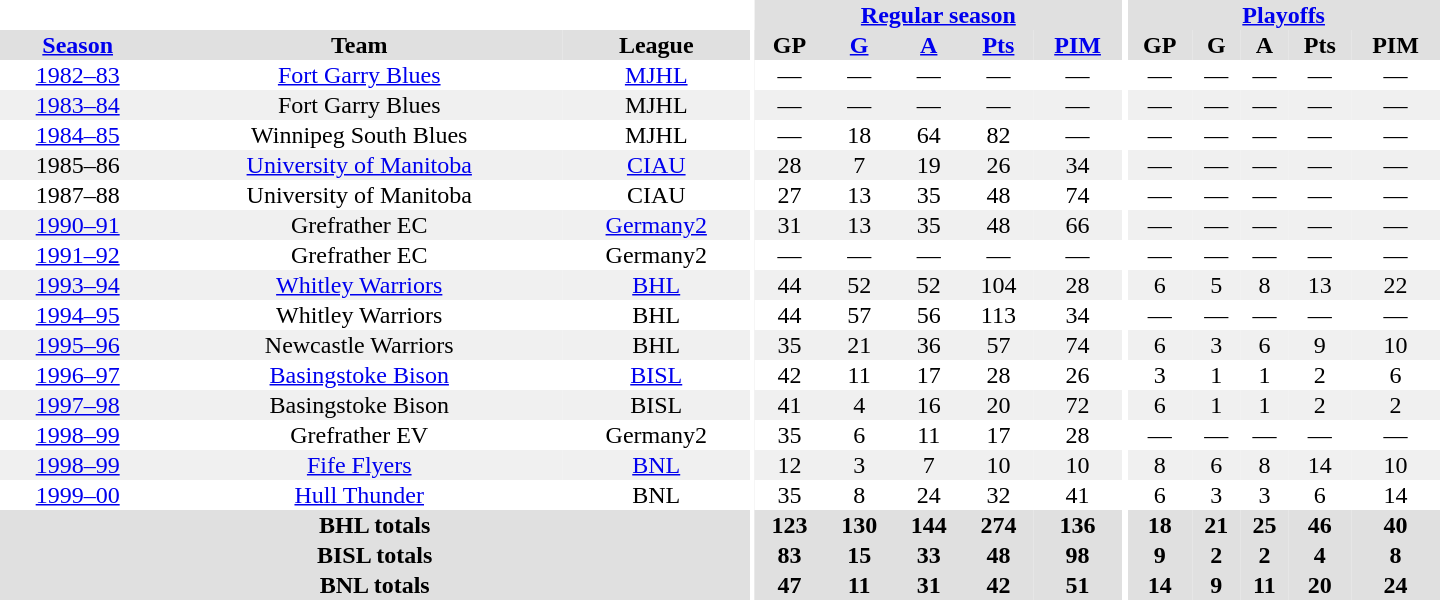<table border="0" cellpadding="1" cellspacing="0" style="text-align:center; width:60em">
<tr bgcolor="#e0e0e0">
<th colspan="3" bgcolor="#ffffff"></th>
<th rowspan="99" bgcolor="#ffffff"></th>
<th colspan="5"><a href='#'>Regular season</a></th>
<th rowspan="99" bgcolor="#ffffff"></th>
<th colspan="5"><a href='#'>Playoffs</a></th>
</tr>
<tr bgcolor="#e0e0e0">
<th><a href='#'>Season</a></th>
<th>Team</th>
<th>League</th>
<th>GP</th>
<th><a href='#'>G</a></th>
<th><a href='#'>A</a></th>
<th><a href='#'>Pts</a></th>
<th><a href='#'>PIM</a></th>
<th>GP</th>
<th>G</th>
<th>A</th>
<th>Pts</th>
<th>PIM</th>
</tr>
<tr>
<td><a href='#'>1982–83</a></td>
<td><a href='#'>Fort Garry Blues</a></td>
<td><a href='#'>MJHL</a></td>
<td>—</td>
<td>—</td>
<td>—</td>
<td>—</td>
<td>—</td>
<td>—</td>
<td>—</td>
<td>—</td>
<td>—</td>
<td>—</td>
</tr>
<tr bgcolor="#f0f0f0">
<td><a href='#'>1983–84</a></td>
<td>Fort Garry Blues</td>
<td>MJHL</td>
<td>—</td>
<td>—</td>
<td>—</td>
<td>—</td>
<td>—</td>
<td>—</td>
<td>—</td>
<td>—</td>
<td>—</td>
<td>—</td>
</tr>
<tr>
<td><a href='#'>1984–85</a></td>
<td>Winnipeg South Blues</td>
<td>MJHL</td>
<td>—</td>
<td>18</td>
<td>64</td>
<td>82</td>
<td>—</td>
<td>—</td>
<td>—</td>
<td>—</td>
<td>—</td>
<td>—</td>
</tr>
<tr bgcolor="#f0f0f0">
<td>1985–86</td>
<td><a href='#'>University of Manitoba</a></td>
<td><a href='#'>CIAU</a></td>
<td>28</td>
<td>7</td>
<td>19</td>
<td>26</td>
<td>34</td>
<td>—</td>
<td>—</td>
<td>—</td>
<td>—</td>
<td>—</td>
</tr>
<tr>
<td>1987–88</td>
<td>University of Manitoba</td>
<td>CIAU</td>
<td>27</td>
<td>13</td>
<td>35</td>
<td>48</td>
<td>74</td>
<td>—</td>
<td>—</td>
<td>—</td>
<td>—</td>
<td>—</td>
</tr>
<tr bgcolor="#f0f0f0">
<td><a href='#'>1990–91</a></td>
<td>Grefrather EC</td>
<td><a href='#'>Germany2</a></td>
<td>31</td>
<td>13</td>
<td>35</td>
<td>48</td>
<td>66</td>
<td>—</td>
<td>—</td>
<td>—</td>
<td>—</td>
<td>—</td>
</tr>
<tr>
<td><a href='#'>1991–92</a></td>
<td>Grefrather EC</td>
<td>Germany2</td>
<td>—</td>
<td>—</td>
<td>—</td>
<td>—</td>
<td>—</td>
<td>—</td>
<td>—</td>
<td>—</td>
<td>—</td>
<td>—</td>
</tr>
<tr bgcolor="#f0f0f0">
<td><a href='#'>1993–94</a></td>
<td><a href='#'>Whitley Warriors</a></td>
<td><a href='#'>BHL</a></td>
<td>44</td>
<td>52</td>
<td>52</td>
<td>104</td>
<td>28</td>
<td>6</td>
<td>5</td>
<td>8</td>
<td>13</td>
<td>22</td>
</tr>
<tr>
<td><a href='#'>1994–95</a></td>
<td>Whitley Warriors</td>
<td>BHL</td>
<td>44</td>
<td>57</td>
<td>56</td>
<td>113</td>
<td>34</td>
<td>—</td>
<td>—</td>
<td>—</td>
<td>—</td>
<td>—</td>
</tr>
<tr bgcolor="#f0f0f0">
<td><a href='#'>1995–96</a></td>
<td>Newcastle Warriors</td>
<td>BHL</td>
<td>35</td>
<td>21</td>
<td>36</td>
<td>57</td>
<td>74</td>
<td>6</td>
<td>3</td>
<td>6</td>
<td>9</td>
<td>10</td>
</tr>
<tr>
<td><a href='#'>1996–97</a></td>
<td><a href='#'>Basingstoke Bison</a></td>
<td><a href='#'>BISL</a></td>
<td>42</td>
<td>11</td>
<td>17</td>
<td>28</td>
<td>26</td>
<td>3</td>
<td>1</td>
<td>1</td>
<td>2</td>
<td>6</td>
</tr>
<tr bgcolor="#f0f0f0">
<td><a href='#'>1997–98</a></td>
<td>Basingstoke Bison</td>
<td>BISL</td>
<td>41</td>
<td>4</td>
<td>16</td>
<td>20</td>
<td>72</td>
<td>6</td>
<td>1</td>
<td>1</td>
<td>2</td>
<td>2</td>
</tr>
<tr>
<td><a href='#'>1998–99</a></td>
<td>Grefrather EV</td>
<td>Germany2</td>
<td>35</td>
<td>6</td>
<td>11</td>
<td>17</td>
<td>28</td>
<td>—</td>
<td>—</td>
<td>—</td>
<td>—</td>
<td>—</td>
</tr>
<tr bgcolor="#f0f0f0">
<td><a href='#'>1998–99</a></td>
<td><a href='#'>Fife Flyers</a></td>
<td><a href='#'>BNL</a></td>
<td>12</td>
<td>3</td>
<td>7</td>
<td>10</td>
<td>10</td>
<td>8</td>
<td>6</td>
<td>8</td>
<td>14</td>
<td>10</td>
</tr>
<tr>
<td><a href='#'>1999–00</a></td>
<td><a href='#'>Hull Thunder</a></td>
<td>BNL</td>
<td>35</td>
<td>8</td>
<td>24</td>
<td>32</td>
<td>41</td>
<td>6</td>
<td>3</td>
<td>3</td>
<td>6</td>
<td>14</td>
</tr>
<tr>
</tr>
<tr ALIGN="center" bgcolor="#e0e0e0">
<th colspan="3">BHL totals</th>
<th ALIGN="center">123</th>
<th ALIGN="center">130</th>
<th ALIGN="center">144</th>
<th ALIGN="center">274</th>
<th ALIGN="center">136</th>
<th ALIGN="center">18</th>
<th ALIGN="center">21</th>
<th ALIGN="center">25</th>
<th ALIGN="center">46</th>
<th ALIGN="center">40</th>
</tr>
<tr>
</tr>
<tr ALIGN="center" bgcolor="#e0e0e0">
<th colspan="3">BISL totals</th>
<th ALIGN="center">83</th>
<th ALIGN="center">15</th>
<th ALIGN="center">33</th>
<th ALIGN="center">48</th>
<th ALIGN="center">98</th>
<th ALIGN="center">9</th>
<th ALIGN="center">2</th>
<th ALIGN="center">2</th>
<th ALIGN="center">4</th>
<th ALIGN="center">8</th>
</tr>
<tr>
</tr>
<tr ALIGN="center" bgcolor="#e0e0e0">
<th colspan="3">BNL totals</th>
<th ALIGN="center">47</th>
<th ALIGN="center">11</th>
<th ALIGN="center">31</th>
<th ALIGN="center">42</th>
<th ALIGN="center">51</th>
<th ALIGN="center">14</th>
<th ALIGN="center">9</th>
<th ALIGN="center">11</th>
<th ALIGN="center">20</th>
<th ALIGN="center">24</th>
</tr>
</table>
